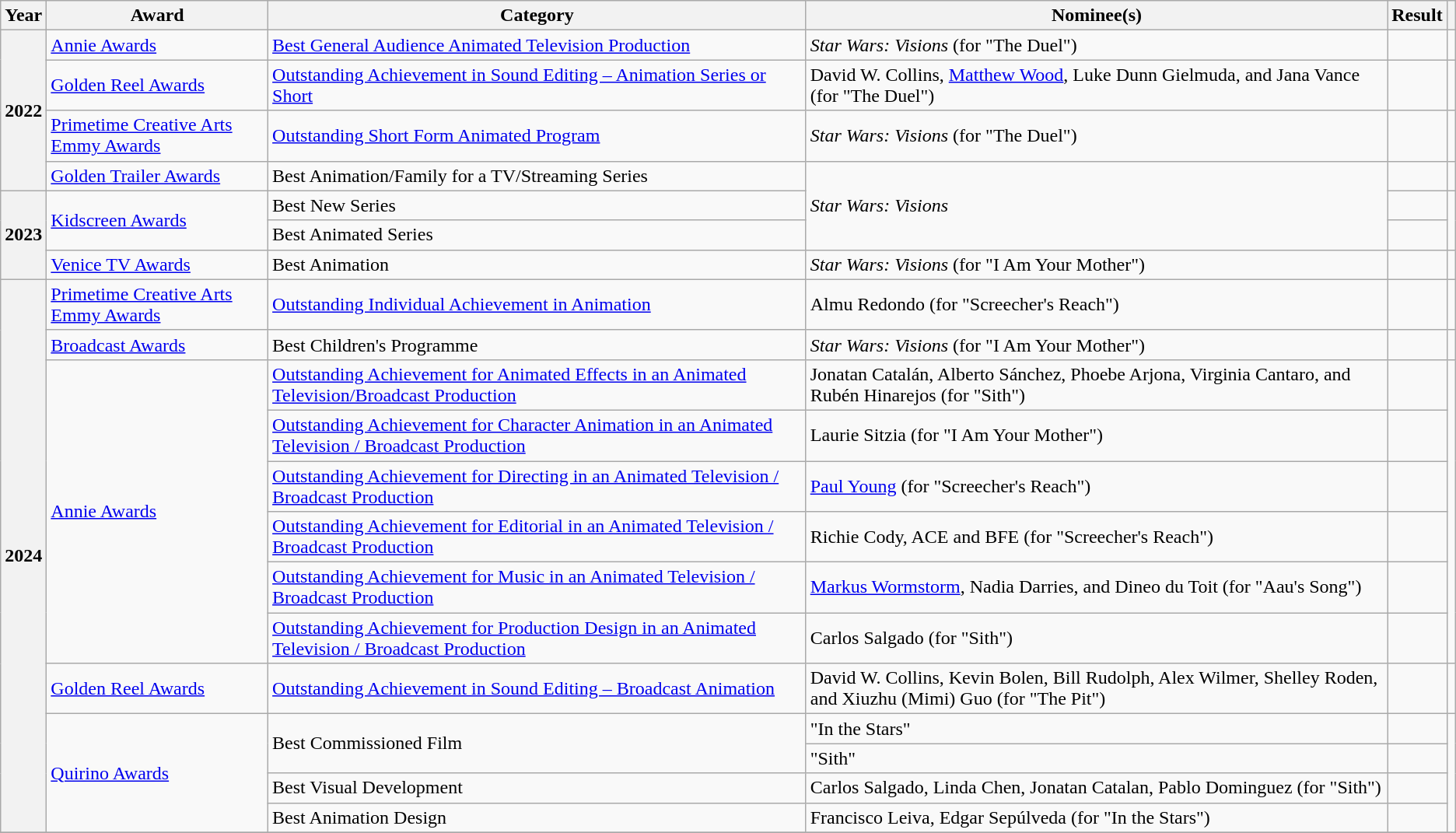<table class="wikitable">
<tr>
<th scope="col">Year</th>
<th scope="col">Award</th>
<th scope="col">Category</th>
<th scope="col">Nominee(s)</th>
<th scope="col">Result</th>
<th scope="col"></th>
</tr>
<tr>
<th scope="row" rowspan="4">2022</th>
<td><a href='#'>Annie Awards</a></td>
<td><a href='#'>Best General Audience Animated Television Production</a></td>
<td><em>Star Wars: Visions</em> (for "The Duel")</td>
<td></td>
<td style="text-align: center;"></td>
</tr>
<tr>
<td><a href='#'>Golden Reel Awards</a></td>
<td><a href='#'>Outstanding Achievement in Sound Editing – Animation Series or Short</a></td>
<td>David W. Collins, <a href='#'>Matthew Wood</a>, Luke Dunn Gielmuda, and Jana Vance (for "The Duel")</td>
<td></td>
<td style="text-align: center;"></td>
</tr>
<tr>
<td><a href='#'>Primetime Creative Arts Emmy Awards</a></td>
<td><a href='#'>Outstanding Short Form Animated Program</a></td>
<td><em>Star Wars: Visions</em> (for "The Duel")</td>
<td></td>
<td style="text-align: center;"></td>
</tr>
<tr>
<td><a href='#'>Golden Trailer Awards</a></td>
<td>Best Animation/Family for a TV/Streaming Series</td>
<td rowspan="3"><em>Star Wars: Visions</em></td>
<td></td>
<td style="text-align: center;"></td>
</tr>
<tr>
<th scope="row" rowspan="3">2023</th>
<td rowspan="2"><a href='#'>Kidscreen Awards</a></td>
<td>Best New Series</td>
<td></td>
<td rowspan="2" style="text-align: center;"></td>
</tr>
<tr>
<td>Best Animated Series</td>
<td></td>
</tr>
<tr>
<td><a href='#'>Venice TV Awards</a></td>
<td>Best Animation</td>
<td><em>Star Wars: Visions</em> (for "I Am Your Mother")</td>
<td></td>
<td style="text-align: center;"></td>
</tr>
<tr>
<th scope="row" rowspan="13">2024</th>
<td><a href='#'>Primetime Creative Arts Emmy Awards</a></td>
<td><a href='#'>Outstanding Individual Achievement in Animation</a></td>
<td>Almu Redondo (for "Screecher's Reach")</td>
<td></td>
<td style="text-align: center;"></td>
</tr>
<tr>
<td><a href='#'>Broadcast Awards</a></td>
<td>Best Children's Programme</td>
<td><em>Star Wars: Visions</em> (for "I Am Your Mother")</td>
<td></td>
<td style="text-align: center;"></td>
</tr>
<tr>
<td rowspan="6"><a href='#'>Annie Awards</a></td>
<td><a href='#'>Outstanding Achievement for Animated Effects in an Animated Television/Broadcast Production</a></td>
<td>Jonatan Catalán, Alberto Sánchez, Phoebe Arjona, Virginia Cantaro, and Rubén Hinarejos (for "Sith")</td>
<td></td>
<td rowspan="6" style="text-align: center;"></td>
</tr>
<tr>
<td><a href='#'>Outstanding Achievement for Character Animation in an Animated Television / Broadcast Production</a></td>
<td>Laurie Sitzia (for "I Am Your Mother")</td>
<td></td>
</tr>
<tr>
<td><a href='#'>Outstanding Achievement for Directing in an Animated Television / Broadcast Production</a></td>
<td><a href='#'>Paul Young</a> (for "Screecher's Reach")</td>
<td></td>
</tr>
<tr>
<td><a href='#'>Outstanding Achievement for Editorial in an Animated Television / Broadcast Production</a></td>
<td>Richie Cody, ACE and BFE (for "Screecher's Reach")</td>
<td></td>
</tr>
<tr>
<td><a href='#'>Outstanding Achievement for Music in an Animated Television / Broadcast Production</a></td>
<td><a href='#'>Markus Wormstorm</a>, Nadia Darries, and Dineo du Toit (for "Aau's Song")</td>
<td></td>
</tr>
<tr>
<td><a href='#'>Outstanding Achievement for Production Design in an Animated Television / Broadcast Production</a></td>
<td>Carlos Salgado (for "Sith")</td>
<td></td>
</tr>
<tr>
<td><a href='#'>Golden Reel Awards</a></td>
<td><a href='#'>Outstanding Achievement in Sound Editing – Broadcast Animation</a></td>
<td>David W. Collins, Kevin Bolen, Bill Rudolph, Alex Wilmer, Shelley Roden, and Xiuzhu (Mimi) Guo (for "The Pit")</td>
<td></td>
<td align="center"></td>
</tr>
<tr>
<td rowspan="4"><a href='#'>Quirino Awards</a></td>
<td rowspan="2">Best Commissioned Film</td>
<td>"In the Stars"</td>
<td></td>
<td rowspan="4" align="center"></td>
</tr>
<tr>
<td>"Sith"</td>
<td></td>
</tr>
<tr>
<td>Best Visual Development</td>
<td>Carlos Salgado, Linda Chen, Jonatan Catalan, Pablo Dominguez (for "Sith")</td>
<td></td>
</tr>
<tr>
<td>Best Animation Design</td>
<td>Francisco Leiva, Edgar Sepúlveda (for "In the Stars")</td>
<td></td>
</tr>
<tr>
</tr>
</table>
